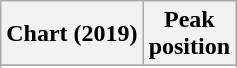<table class="wikitable sortable plainrowheaders" style="text-align:center">
<tr>
<th>Chart (2019)</th>
<th>Peak<br>position</th>
</tr>
<tr>
</tr>
<tr>
</tr>
<tr>
</tr>
</table>
